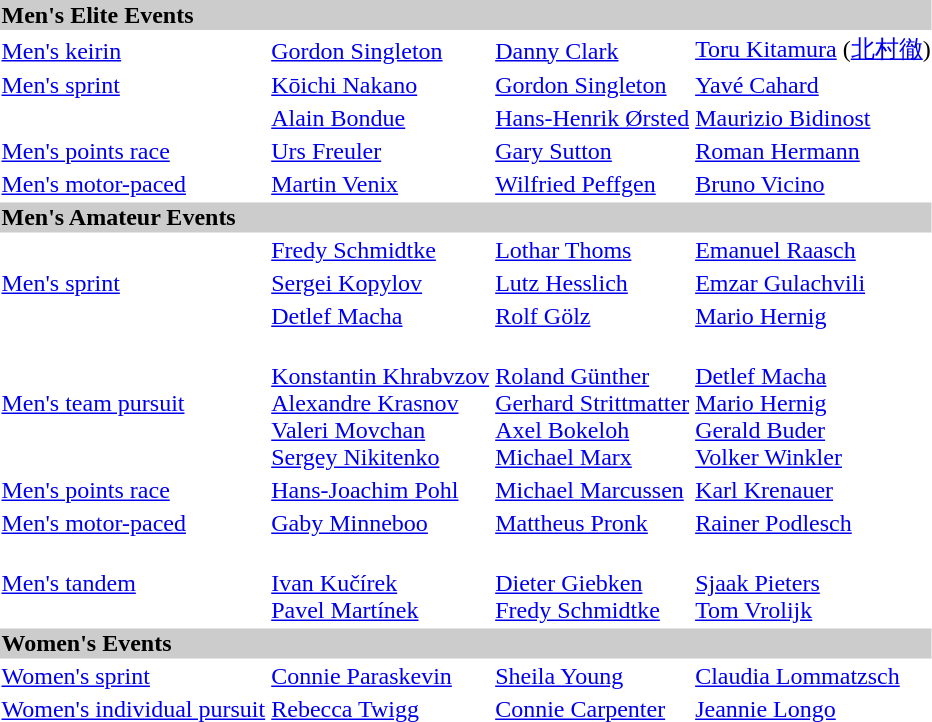<table>
<tr bgcolor="#cccccc">
<td colspan=7><strong>Men's Elite Events</strong></td>
</tr>
<tr>
<td><a href='#'>Men's keirin</a><br></td>
<td><a href='#'>Gordon Singleton</a><br></td>
<td><a href='#'>Danny Clark</a><br></td>
<td><a href='#'>Toru Kitamura</a> (<a href='#'>北村徹</a>) <br></td>
</tr>
<tr>
<td><a href='#'>Men's sprint</a> <br></td>
<td><a href='#'>Kōichi Nakano</a><br></td>
<td><a href='#'>Gordon Singleton</a><br></td>
<td><a href='#'>Yavé Cahard</a><br></td>
</tr>
<tr>
<td><br></td>
<td><a href='#'>Alain Bondue</a><br></td>
<td><a href='#'>Hans-Henrik Ørsted</a><br></td>
<td><a href='#'>Maurizio Bidinost</a><br></td>
</tr>
<tr>
<td><a href='#'>Men's points race</a><br></td>
<td><a href='#'>Urs Freuler</a><br></td>
<td><a href='#'>Gary Sutton</a><br></td>
<td><a href='#'>Roman Hermann</a><br></td>
</tr>
<tr>
<td><a href='#'>Men's motor-paced</a><br></td>
<td><a href='#'>Martin Venix</a><br></td>
<td><a href='#'>Wilfried Peffgen</a><br></td>
<td><a href='#'>Bruno Vicino</a><br></td>
</tr>
<tr bgcolor="#cccccc">
<td colspan=7><strong>Men's Amateur Events</strong></td>
</tr>
<tr>
<td><br></td>
<td><a href='#'>Fredy Schmidtke</a> <br></td>
<td><a href='#'>Lothar Thoms</a><br></td>
<td><a href='#'>Emanuel Raasch</a><br></td>
</tr>
<tr>
<td><a href='#'>Men's sprint</a> <br></td>
<td><a href='#'>Sergei Kopylov</a> <br></td>
<td><a href='#'>Lutz Hesslich</a> <br></td>
<td><a href='#'>Emzar Gulachvili</a> <br></td>
</tr>
<tr>
<td><br></td>
<td><a href='#'>Detlef Macha</a><br></td>
<td><a href='#'>Rolf Gölz</a><br></td>
<td><a href='#'>Mario Hernig</a><br></td>
</tr>
<tr>
<td><a href='#'>Men's team pursuit</a><br></td>
<td> <br> <a href='#'>Konstantin Khrabvzov</a> <br> <a href='#'>Alexandre Krasnov</a> <br> <a href='#'>Valeri Movchan</a> <br> <a href='#'>Sergey Nikitenko</a></td>
<td> <br> <a href='#'>Roland Günther</a> <br> <a href='#'>Gerhard Strittmatter</a> <br> <a href='#'>Axel Bokeloh</a> <br> <a href='#'>Michael Marx</a></td>
<td> <br> <a href='#'>Detlef Macha</a><br> <a href='#'>Mario Hernig</a> <br> <a href='#'>Gerald Buder</a> <br> <a href='#'>Volker Winkler</a></td>
</tr>
<tr>
<td><a href='#'>Men's points race</a><br></td>
<td><a href='#'>Hans-Joachim Pohl</a><br></td>
<td><a href='#'>Michael Marcussen</a><br></td>
<td><a href='#'>Karl Krenauer</a><br></td>
</tr>
<tr>
<td><a href='#'>Men's motor-paced</a><br></td>
<td><a href='#'>Gaby Minneboo</a><br></td>
<td><a href='#'>Mattheus Pronk</a><br></td>
<td><a href='#'>Rainer Podlesch</a><br></td>
</tr>
<tr>
<td><a href='#'>Men's tandem</a><br></td>
<td> <br><a href='#'>Ivan Kučírek</a><br> <a href='#'>Pavel Martínek</a></td>
<td> <br><a href='#'>Dieter Giebken</a><br> <a href='#'>Fredy Schmidtke</a></td>
<td> <br><a href='#'>Sjaak Pieters</a><br> <a href='#'>Tom Vrolijk</a></td>
</tr>
<tr bgcolor="#cccccc">
<td colspan=7><strong>Women's Events</strong></td>
</tr>
<tr>
<td><a href='#'>Women's sprint</a><br></td>
<td><a href='#'>Connie Paraskevin</a><br></td>
<td><a href='#'>Sheila Young</a><br></td>
<td><a href='#'>Claudia Lommatzsch</a><br></td>
</tr>
<tr>
<td><a href='#'>Women's individual pursuit</a><br></td>
<td><a href='#'>Rebecca Twigg</a><br></td>
<td><a href='#'>Connie Carpenter</a><br></td>
<td><a href='#'>Jeannie Longo</a><br></td>
</tr>
</table>
